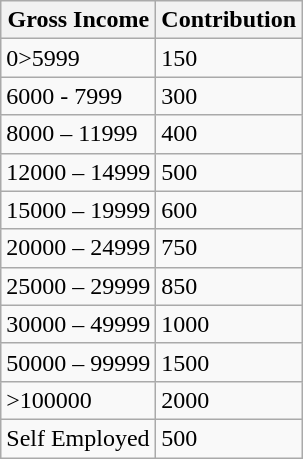<table class="wikitable">
<tr>
<th>Gross Income</th>
<th>Contribution</th>
</tr>
<tr>
<td>0>5999</td>
<td>150</td>
</tr>
<tr>
<td>6000 - 7999</td>
<td>300</td>
</tr>
<tr>
<td>8000 – 11999</td>
<td>400</td>
</tr>
<tr>
<td>12000 – 14999</td>
<td>500</td>
</tr>
<tr>
<td>15000 – 19999</td>
<td>600</td>
</tr>
<tr>
<td>20000 – 24999</td>
<td>750</td>
</tr>
<tr>
<td>25000 – 29999</td>
<td>850</td>
</tr>
<tr>
<td>30000 – 49999</td>
<td>1000</td>
</tr>
<tr>
<td>50000 – 99999</td>
<td>1500</td>
</tr>
<tr>
<td>>100000</td>
<td>2000</td>
</tr>
<tr>
<td>Self Employed</td>
<td>500</td>
</tr>
</table>
